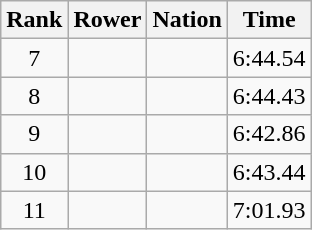<table class="wikitable sortable" style="text-align:center">
<tr>
<th>Rank</th>
<th>Rower</th>
<th>Nation</th>
<th>Time</th>
</tr>
<tr>
<td>7</td>
<td align=left data-sort-value="Auerbach, Wilfried"></td>
<td align=left></td>
<td>6:44.54</td>
</tr>
<tr>
<td>8</td>
<td align=left data-sort-value="Karppinen, Reima"></td>
<td align=left></td>
<td>6:44.43</td>
</tr>
<tr>
<td>9</td>
<td align=left data-sort-value="Arrillaga, Eduardo"></td>
<td align=left></td>
<td>6:42.86</td>
</tr>
<tr>
<td>10</td>
<td align=left data-sort-value="Hansen, Alf"></td>
<td align=left></td>
<td>6:43.44</td>
</tr>
<tr>
<td>11</td>
<td align=left data-sort-value="Nater, Marc-Sven"></td>
<td align=left></td>
<td>7:01.93</td>
</tr>
</table>
